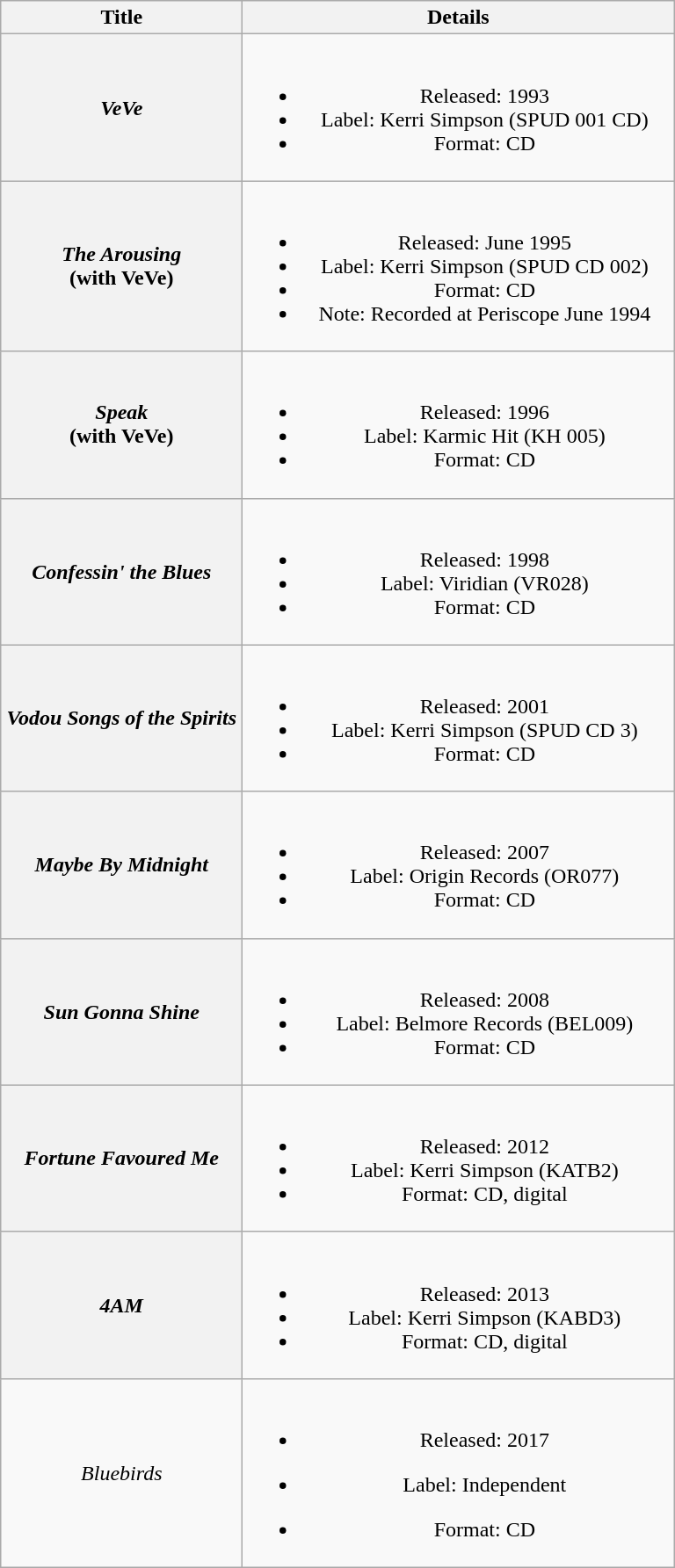<table class="wikitable plainrowheaders" style="text-align:center;" border="1">
<tr>
<th scope="col" style="width:11em;">Title</th>
<th scope="col" style="width:20em;">Details</th>
</tr>
<tr>
<th scope="row"><em>VeVe</em></th>
<td><br><ul><li>Released: 1993</li><li>Label: Kerri Simpson (SPUD 001 CD)</li><li>Format: CD</li></ul></td>
</tr>
<tr>
<th scope="row"><em>The Arousing</em> <br> (with VeVe)</th>
<td><br><ul><li>Released: June 1995</li><li>Label: Kerri Simpson (SPUD CD 002)</li><li>Format: CD</li><li>Note: Recorded at Periscope June 1994</li></ul></td>
</tr>
<tr>
<th scope="row"><em>Speak</em> <br> (with VeVe)</th>
<td><br><ul><li>Released: 1996</li><li>Label: Karmic Hit (KH 005)</li><li>Format: CD</li></ul></td>
</tr>
<tr>
<th scope="row"><em>Confessin' the Blues</em></th>
<td><br><ul><li>Released: 1998</li><li>Label: Viridian (VR028)</li><li>Format: CD</li></ul></td>
</tr>
<tr>
<th scope="row"><em>Vodou Songs of the Spirits</em></th>
<td><br><ul><li>Released: 2001</li><li>Label: Kerri Simpson (SPUD CD 3)</li><li>Format: CD</li></ul></td>
</tr>
<tr>
<th scope="row"><em>Maybe By Midnight</em></th>
<td><br><ul><li>Released: 2007</li><li>Label: Origin Records (OR077)</li><li>Format: CD</li></ul></td>
</tr>
<tr>
<th scope="row"><em>Sun Gonna Shine</em></th>
<td><br><ul><li>Released: 2008</li><li>Label: Belmore Records (BEL009)</li><li>Format: CD</li></ul></td>
</tr>
<tr>
<th scope="row"><em>Fortune Favoured Me</em></th>
<td><br><ul><li>Released: 2012</li><li>Label: Kerri Simpson (KATB2)</li><li>Format: CD, digital</li></ul></td>
</tr>
<tr>
<th scope="row"><em>4AM</em></th>
<td><br><ul><li>Released: 2013</li><li>Label: Kerri Simpson (KABD3)</li><li>Format: CD, digital</li></ul></td>
</tr>
<tr>
<td><em>Bluebirds</em></td>
<td><br><ul><li>Released: 2017</li></ul><ul><li>Label: Independent</li></ul><ul><li>Format: CD</li></ul></td>
</tr>
</table>
